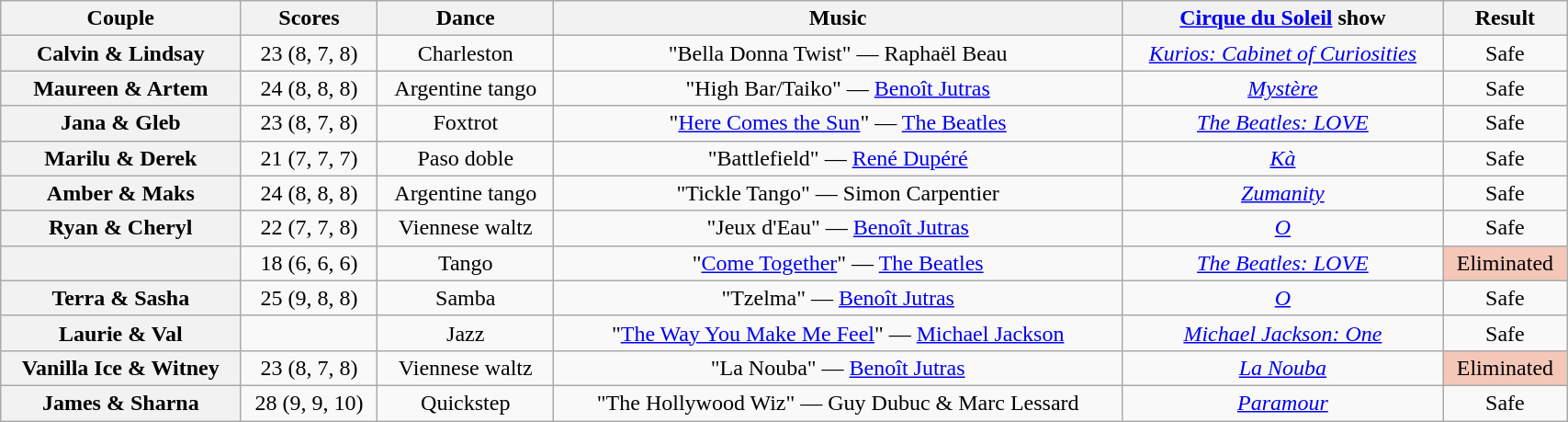<table class="wikitable sortable" style="text-align:center; width:90%">
<tr>
<th scope="col">Couple</th>
<th scope="col">Scores</th>
<th scope="col" class="unsortable">Dance</th>
<th scope="col" class="unsortable">Music</th>
<th scope="col" class="unsortable"><a href='#'>Cirque du Soleil</a> show</th>
<th scope="col" class="unsortable">Result</th>
</tr>
<tr>
<th scope="row">Calvin & Lindsay</th>
<td>23 (8, 7, 8)</td>
<td>Charleston</td>
<td>"Bella Donna Twist" — Raphaël Beau</td>
<td><em><a href='#'>Kurios: Cabinet of Curiosities</a></em></td>
<td>Safe</td>
</tr>
<tr>
<th scope="row">Maureen & Artem</th>
<td>24 (8, 8, 8)</td>
<td>Argentine tango</td>
<td>"High Bar/Taiko" — <a href='#'>Benoît Jutras</a></td>
<td><em><a href='#'>Mystère</a></em></td>
<td>Safe</td>
</tr>
<tr>
<th scope="row">Jana & Gleb</th>
<td>23 (8, 7, 8)</td>
<td>Foxtrot</td>
<td>"<a href='#'>Here Comes the Sun</a>" — <a href='#'>The Beatles</a></td>
<td><em><a href='#'>The Beatles: LOVE</a></em></td>
<td>Safe</td>
</tr>
<tr>
<th scope="row">Marilu & Derek</th>
<td>21 (7, 7, 7)</td>
<td>Paso doble</td>
<td>"Battlefield" — <a href='#'>René Dupéré</a></td>
<td><em><a href='#'>Kà</a></em></td>
<td>Safe</td>
</tr>
<tr>
<th scope="row">Amber & Maks</th>
<td>24 (8, 8, 8)</td>
<td>Argentine tango</td>
<td>"Tickle Tango" — Simon Carpentier</td>
<td><em><a href='#'>Zumanity</a></em></td>
<td>Safe</td>
</tr>
<tr>
<th scope="row">Ryan & Cheryl</th>
<td>22 (7, 7, 8)</td>
<td>Viennese waltz</td>
<td>"Jeux d'Eau" — <a href='#'>Benoît Jutras</a></td>
<td><em><a href='#'>O</a></em></td>
<td>Safe</td>
</tr>
<tr>
<th scope="row"></th>
<td>18 (6, 6, 6)</td>
<td>Tango</td>
<td>"<a href='#'>Come Together</a>" — <a href='#'>The Beatles</a></td>
<td><em><a href='#'>The Beatles: LOVE</a></em></td>
<td bgcolor=f4c7b8>Eliminated</td>
</tr>
<tr>
<th scope="row">Terra & Sasha</th>
<td>25 (9, 8, 8)</td>
<td>Samba</td>
<td>"Tzelma" — <a href='#'>Benoît Jutras</a></td>
<td><em><a href='#'>O</a></em></td>
<td>Safe</td>
</tr>
<tr>
<th scope="row">Laurie & Val</th>
<td></td>
<td>Jazz</td>
<td>"<a href='#'>The Way You Make Me Feel</a>" — <a href='#'>Michael Jackson</a></td>
<td><em><a href='#'>Michael Jackson: One</a></em></td>
<td>Safe</td>
</tr>
<tr>
<th scope="row">Vanilla Ice & Witney</th>
<td>23 (8, 7, 8)</td>
<td>Viennese waltz</td>
<td>"La Nouba" — <a href='#'>Benoît Jutras</a></td>
<td><em><a href='#'>La Nouba</a></em></td>
<td bgcolor=f4c7b8>Eliminated</td>
</tr>
<tr>
<th scope="row">James & Sharna</th>
<td>28 (9, 9, 10)</td>
<td>Quickstep</td>
<td>"The Hollywood Wiz" — Guy Dubuc & Marc Lessard</td>
<td><em><a href='#'>Paramour</a></em></td>
<td>Safe</td>
</tr>
</table>
